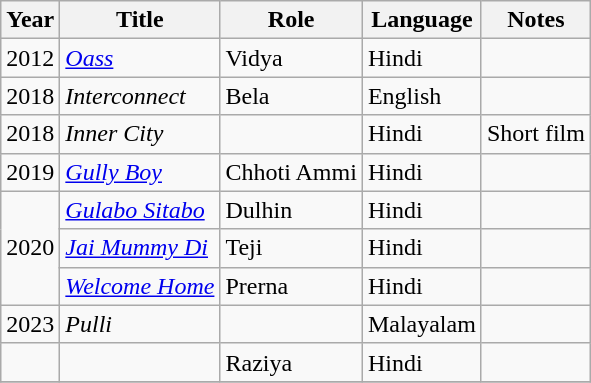<table class="wikitable sortable">
<tr>
<th>Year</th>
<th>Title</th>
<th>Role</th>
<th>Language</th>
<th class="unsortable">Notes</th>
</tr>
<tr>
<td>2012</td>
<td><em><a href='#'>Oass</a></em></td>
<td>Vidya</td>
<td>Hindi</td>
<td></td>
</tr>
<tr>
<td>2018</td>
<td><em>Interconnect</em></td>
<td>Bela</td>
<td>English</td>
<td></td>
</tr>
<tr>
<td>2018</td>
<td><em>Inner City</em></td>
<td></td>
<td>Hindi</td>
<td>Short film</td>
</tr>
<tr>
<td>2019</td>
<td><em><a href='#'>Gully Boy</a></em></td>
<td>Chhoti Ammi</td>
<td>Hindi</td>
<td></td>
</tr>
<tr>
<td rowspan=3>2020</td>
<td><em><a href='#'>Gulabo Sitabo</a></em></td>
<td>Dulhin</td>
<td>Hindi</td>
<td></td>
</tr>
<tr>
<td><em><a href='#'>Jai Mummy Di</a></em></td>
<td>Teji</td>
<td>Hindi</td>
<td></td>
</tr>
<tr>
<td><em><a href='#'>Welcome Home</a></em></td>
<td>Prerna</td>
<td>Hindi</td>
<td></td>
</tr>
<tr>
<td>2023</td>
<td><em>Pulli</em></td>
<td></td>
<td>Malayalam</td>
<td></td>
</tr>
<tr>
<td></td>
<td></td>
<td>Raziya</td>
<td>Hindi</td>
<td></td>
</tr>
<tr>
</tr>
</table>
